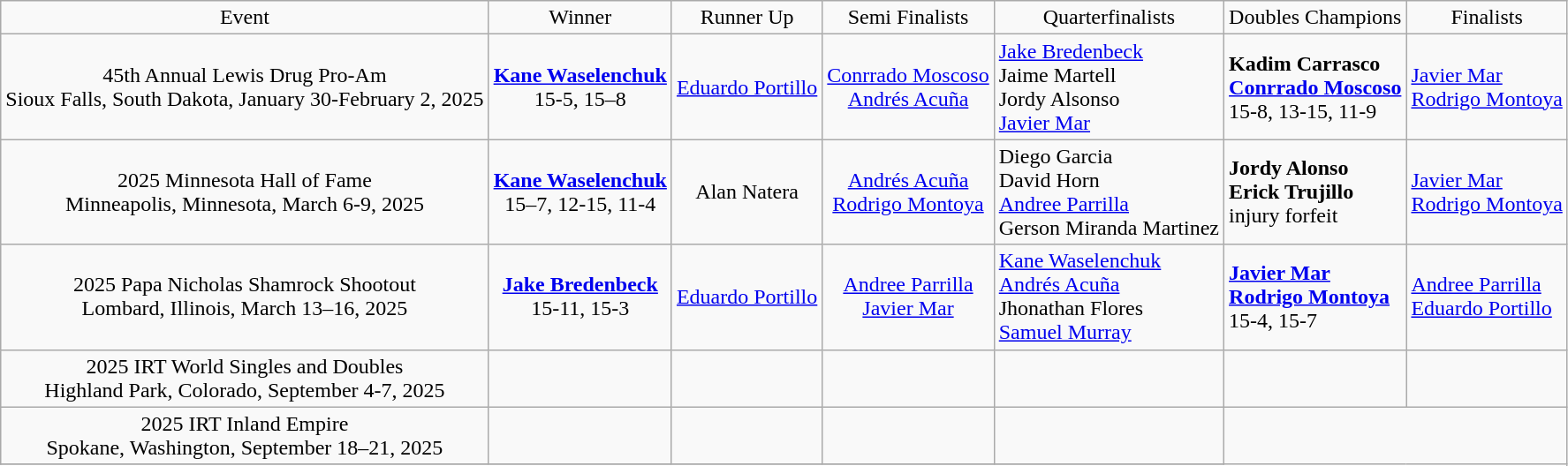<table class="wikitable" | border="1" cellpadding="5" cellspacing="0">
<tr>
<td align=center>Event</td>
<td align=center>Winner</td>
<td align=center>Runner Up</td>
<td align=center>Semi Finalists</td>
<td align=center>Quarterfinalists</td>
<td align=center>Doubles Champions</td>
<td align=center>Finalists</td>
</tr>
<tr>
<td align=center>45th Annual Lewis Drug Pro-Am<br>Sioux Falls, South Dakota, January 30-February 2, 2025</td>
<td align=center> <strong><a href='#'>Kane Waselenchuk</a></strong><br>15-5, 15–8</td>
<td align=center> <a href='#'>Eduardo Portillo</a></td>
<td align=center> <a href='#'>Conrrado Moscoso</a><br> <a href='#'>Andrés Acuña</a></td>
<td align=left> <a href='#'>Jake Bredenbeck</a><br> Jaime Martell<br> Jordy Alsonso<br> <a href='#'>Javier Mar</a></td>
<td> <strong>Kadim Carrasco</strong><br> <strong><a href='#'>Conrrado Moscoso</a></strong><br>15-8, 13-15, 11-9</td>
<td> <a href='#'>Javier Mar</a><br> <a href='#'>Rodrigo Montoya</a></td>
</tr>
<tr>
<td align=center>2025 Minnesota Hall of Fame<br>Minneapolis, Minnesota, March 6-9, 2025</td>
<td align=center> <strong><a href='#'>Kane Waselenchuk</a></strong><br>15–7, 12-15, 11-4</td>
<td align=center> Alan Natera</td>
<td align=center> <a href='#'>Andrés Acuña</a><br> <a href='#'>Rodrigo Montoya</a></td>
<td align=left> Diego Garcia<br> David Horn<br> <a href='#'>Andree Parrilla</a><br> Gerson Miranda Martinez</td>
<td> <strong>Jordy Alonso</strong><br> <strong>Erick Trujillo</strong><br>injury forfeit</td>
<td> <a href='#'>Javier Mar</a><br> <a href='#'>Rodrigo Montoya</a></td>
</tr>
<tr>
<td align=center>2025 Papa Nicholas Shamrock Shootout<br>Lombard, Illinois, March 13–16, 2025</td>
<td align=center> <strong><a href='#'>Jake Bredenbeck</a></strong><br>15-11, 15-3</td>
<td align=center> <a href='#'>Eduardo Portillo</a></td>
<td align=center> <a href='#'>Andree Parrilla</a><br> <a href='#'>Javier Mar</a></td>
<td align=left> <a href='#'>Kane Waselenchuk</a><br> <a href='#'>Andrés Acuña</a><br> Jhonathan Flores<br> <a href='#'>Samuel Murray</a></td>
<td> <strong><a href='#'>Javier Mar</a></strong><br> <strong><a href='#'>Rodrigo Montoya</a></strong><br>15-4, 15-7</td>
<td> <a href='#'>Andree Parrilla</a><br> <a href='#'>Eduardo Portillo</a></td>
</tr>
<tr>
<td align=center>2025 IRT World Singles and Doubles<br>Highland Park, Colorado, September 4-7, 2025</td>
<td align=center></td>
<td align=center></td>
<td align=center></td>
<td align=left></td>
<td></td>
<td></td>
</tr>
<tr>
<td align=center>2025 IRT Inland Empire<br>Spokane, Washington, September 18–21, 2025</td>
<td align=center></td>
<td align=center></td>
<td align=center></td>
<td align=left></td>
</tr>
<tr>
</tr>
</table>
